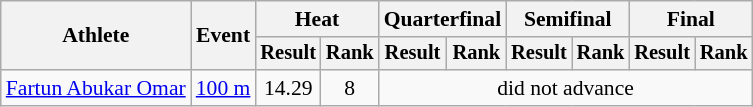<table class=wikitable style="font-size:90%">
<tr>
<th rowspan="2">Athlete</th>
<th rowspan="2">Event</th>
<th colspan="2">Heat</th>
<th colspan="2">Quarterfinal</th>
<th colspan="2">Semifinal</th>
<th colspan="2">Final</th>
</tr>
<tr style="font-size:95%">
<th>Result</th>
<th>Rank</th>
<th>Result</th>
<th>Rank</th>
<th>Result</th>
<th>Rank</th>
<th>Result</th>
<th>Rank</th>
</tr>
<tr align=center>
<td align=left><a href='#'>Fartun Abukar Omar</a></td>
<td align=left><a href='#'>100 m</a></td>
<td>14.29</td>
<td>8</td>
<td colspan=6>did not advance</td>
</tr>
</table>
